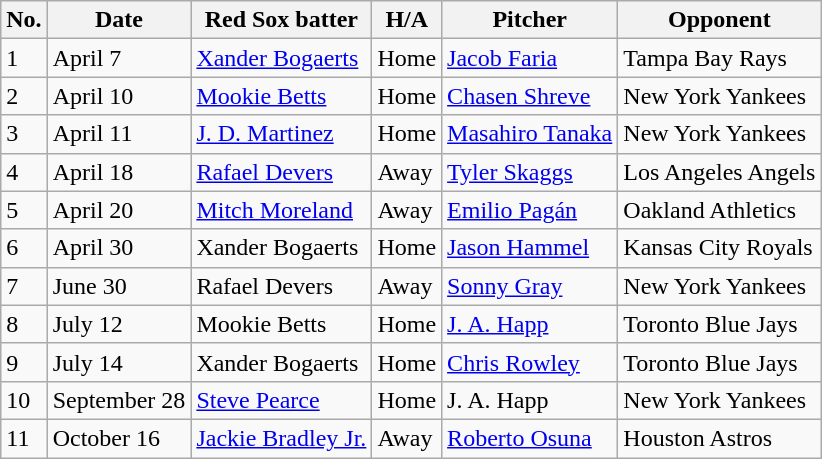<table class="wikitable">
<tr>
<th>No.</th>
<th>Date</th>
<th>Red Sox batter</th>
<th>H/A</th>
<th>Pitcher</th>
<th>Opponent</th>
</tr>
<tr>
<td>1</td>
<td>April 7</td>
<td><a href='#'>Xander Bogaerts</a></td>
<td>Home</td>
<td><a href='#'>Jacob Faria</a></td>
<td>Tampa Bay Rays</td>
</tr>
<tr>
<td>2</td>
<td>April 10</td>
<td><a href='#'>Mookie Betts</a></td>
<td>Home</td>
<td><a href='#'>Chasen Shreve</a></td>
<td>New York Yankees</td>
</tr>
<tr>
<td>3</td>
<td>April 11</td>
<td><a href='#'>J. D. Martinez</a></td>
<td>Home</td>
<td><a href='#'>Masahiro Tanaka</a></td>
<td>New York Yankees</td>
</tr>
<tr>
<td>4</td>
<td>April 18</td>
<td><a href='#'>Rafael Devers</a></td>
<td>Away</td>
<td><a href='#'>Tyler Skaggs</a></td>
<td>Los Angeles Angels</td>
</tr>
<tr>
<td>5</td>
<td>April 20</td>
<td><a href='#'>Mitch Moreland</a></td>
<td>Away</td>
<td><a href='#'>Emilio Pagán</a></td>
<td>Oakland Athletics</td>
</tr>
<tr>
<td>6</td>
<td>April 30</td>
<td>Xander Bogaerts</td>
<td>Home</td>
<td><a href='#'>Jason Hammel</a></td>
<td>Kansas City Royals</td>
</tr>
<tr>
<td>7</td>
<td>June 30</td>
<td>Rafael Devers</td>
<td>Away</td>
<td><a href='#'>Sonny Gray</a></td>
<td>New York Yankees</td>
</tr>
<tr>
<td>8</td>
<td>July 12</td>
<td>Mookie Betts</td>
<td>Home</td>
<td><a href='#'>J. A. Happ</a></td>
<td>Toronto Blue Jays</td>
</tr>
<tr>
<td>9</td>
<td>July 14</td>
<td>Xander Bogaerts</td>
<td>Home</td>
<td><a href='#'>Chris Rowley</a></td>
<td>Toronto Blue Jays</td>
</tr>
<tr>
<td>10</td>
<td>September 28</td>
<td><a href='#'>Steve Pearce</a></td>
<td>Home</td>
<td>J. A. Happ</td>
<td>New York Yankees</td>
</tr>
<tr>
<td>11</td>
<td>October 16</td>
<td><a href='#'>Jackie Bradley Jr.</a></td>
<td>Away</td>
<td><a href='#'>Roberto Osuna</a></td>
<td>Houston Astros</td>
</tr>
</table>
